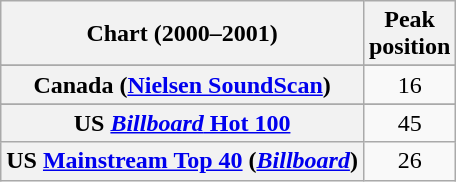<table class="wikitable sortable plainrowheaders" style="text-align:center">
<tr>
<th>Chart (2000–2001)</th>
<th>Peak<br>position</th>
</tr>
<tr>
</tr>
<tr>
<th scope="row">Canada (<a href='#'>Nielsen SoundScan</a>)</th>
<td>16</td>
</tr>
<tr>
</tr>
<tr>
<th scope="row">US <a href='#'><em>Billboard</em> Hot 100</a></th>
<td>45</td>
</tr>
<tr>
<th scope="row">US <a href='#'>Mainstream Top 40</a> (<em><a href='#'>Billboard</a></em>)</th>
<td>26</td>
</tr>
</table>
